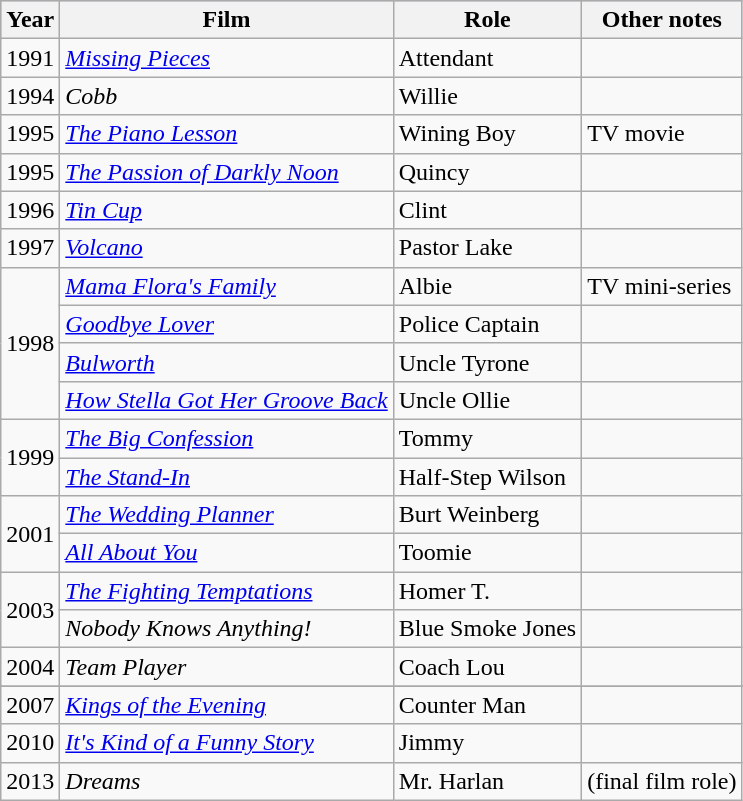<table class="wikitable">
<tr style="background:#b0c4de; text-align:center;">
<th>Year</th>
<th>Film</th>
<th>Role</th>
<th>Other notes</th>
</tr>
<tr>
<td>1991</td>
<td><em><a href='#'>Missing Pieces</a></em></td>
<td>Attendant</td>
<td></td>
</tr>
<tr>
<td>1994</td>
<td><em>Cobb</em></td>
<td>Willie</td>
<td></td>
</tr>
<tr>
<td>1995</td>
<td><em><a href='#'>The Piano Lesson</a></em></td>
<td>Wining Boy</td>
<td>TV movie</td>
</tr>
<tr>
<td>1995</td>
<td><em><a href='#'>The Passion of Darkly Noon</a></em></td>
<td>Quincy</td>
<td></td>
</tr>
<tr>
<td>1996</td>
<td><em><a href='#'>Tin Cup</a></em></td>
<td>Clint</td>
<td></td>
</tr>
<tr>
<td>1997</td>
<td><em><a href='#'>Volcano</a></em></td>
<td>Pastor Lake</td>
<td></td>
</tr>
<tr>
<td rowspan=4>1998</td>
<td><em><a href='#'>Mama Flora's Family</a></em></td>
<td>Albie</td>
<td>TV mini-series</td>
</tr>
<tr>
<td><em><a href='#'>Goodbye Lover</a></em></td>
<td>Police Captain</td>
<td></td>
</tr>
<tr>
<td><em><a href='#'>Bulworth</a></em></td>
<td>Uncle Tyrone</td>
<td></td>
</tr>
<tr>
<td><em><a href='#'>How Stella Got Her Groove Back</a></em></td>
<td>Uncle Ollie</td>
<td></td>
</tr>
<tr>
<td rowspan=2>1999</td>
<td><em><a href='#'>The Big Confession</a></em></td>
<td>Tommy</td>
<td></td>
</tr>
<tr>
<td><em><a href='#'>The Stand-In</a></em></td>
<td>Half-Step Wilson</td>
<td></td>
</tr>
<tr>
<td rowspan=2>2001</td>
<td><em><a href='#'>The Wedding Planner</a></em></td>
<td>Burt Weinberg</td>
<td></td>
</tr>
<tr>
<td><em><a href='#'>All About You</a></em></td>
<td>Toomie</td>
<td></td>
</tr>
<tr>
<td rowspan=2>2003</td>
<td><em><a href='#'>The Fighting Temptations</a></em></td>
<td>Homer T.</td>
<td></td>
</tr>
<tr>
<td><em>Nobody Knows Anything!</em></td>
<td>Blue Smoke Jones</td>
<td></td>
</tr>
<tr>
<td>2004</td>
<td><em>Team Player</em></td>
<td>Coach Lou</td>
<td></td>
</tr>
<tr>
</tr>
<tr>
<td>2007</td>
<td><em><a href='#'>Kings of the Evening</a></em></td>
<td>Counter Man</td>
<td></td>
</tr>
<tr>
<td>2010</td>
<td><em><a href='#'>It's Kind of a Funny Story</a></em></td>
<td>Jimmy</td>
<td></td>
</tr>
<tr>
<td>2013</td>
<td><em>Dreams</em></td>
<td>Mr. Harlan</td>
<td>(final film role)</td>
</tr>
</table>
